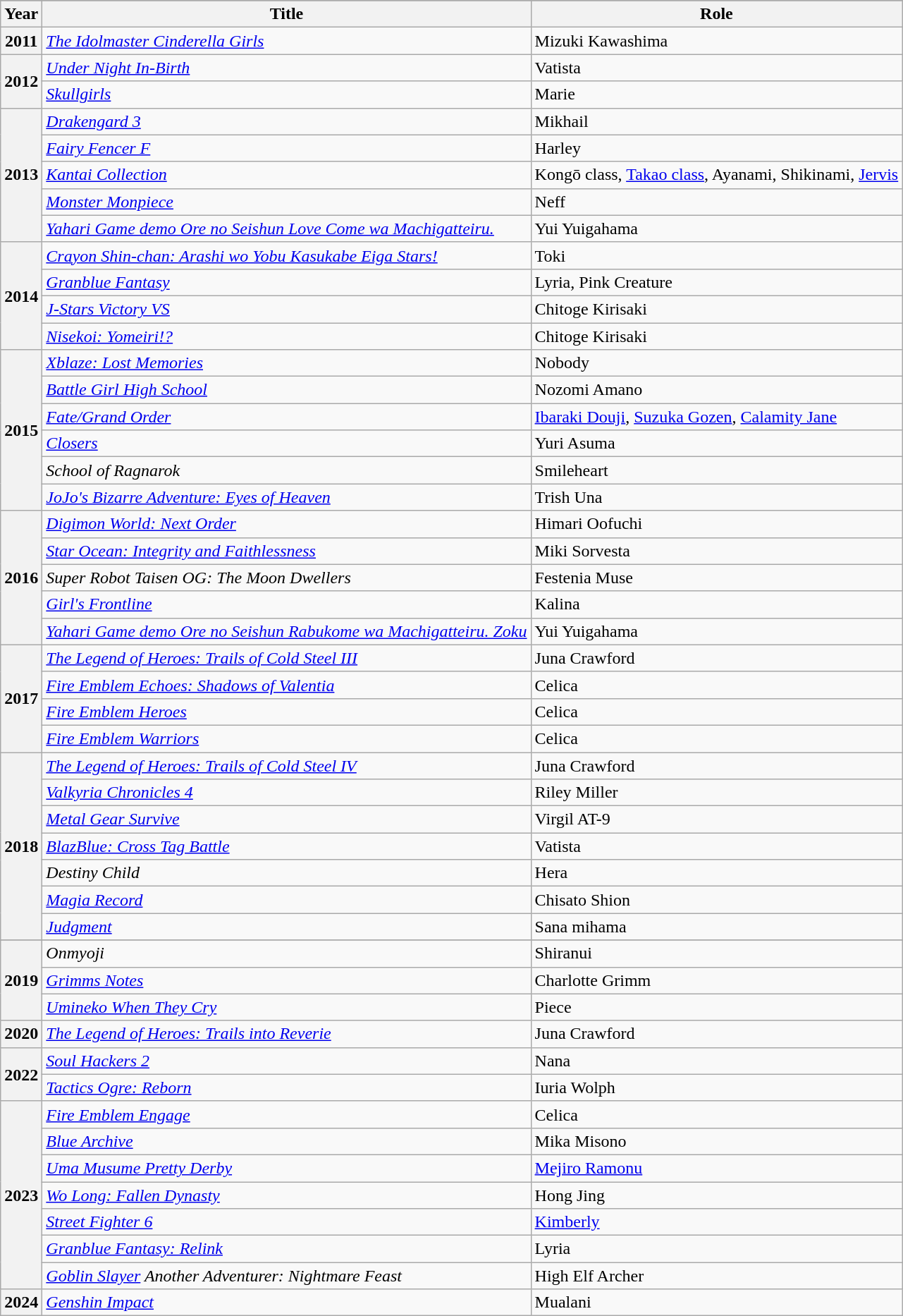<table class="wikitable plainrowheaders">
<tr>
</tr>
<tr>
<th scope="col">Year</th>
<th scope="col">Title</th>
<th scope="col">Role</th>
</tr>
<tr>
<th scope="row">2011</th>
<td><em><a href='#'>The Idolmaster Cinderella Girls</a></em></td>
<td>Mizuki Kawashima</td>
</tr>
<tr>
<th scope="row" rowspan="2">2012</th>
<td><em><a href='#'>Under Night In-Birth</a></em></td>
<td>Vatista</td>
</tr>
<tr>
<td><em><a href='#'>Skullgirls</a></em></td>
<td>Marie</td>
</tr>
<tr>
<th scope="row" rowspan="5">2013</th>
<td><em><a href='#'>Drakengard 3</a></em></td>
<td>Mikhail</td>
</tr>
<tr>
<td><em><a href='#'>Fairy Fencer F</a></em></td>
<td>Harley</td>
</tr>
<tr>
<td><em><a href='#'>Kantai Collection</a></em></td>
<td>Kongō class, <a href='#'>Takao class</a>, Ayanami, Shikinami, <a href='#'>Jervis</a></td>
</tr>
<tr>
<td><em><a href='#'>Monster Monpiece</a></em></td>
<td>Neff</td>
</tr>
<tr>
<td><em><a href='#'>Yahari Game demo Ore no Seishun Love Come wa Machigatteiru.</a></em></td>
<td>Yui Yuigahama</td>
</tr>
<tr>
<th scope="row" rowspan="4">2014</th>
<td><em><a href='#'>Crayon Shin-chan: Arashi wo Yobu Kasukabe Eiga Stars!</a></em></td>
<td>Toki</td>
</tr>
<tr>
<td><em><a href='#'>Granblue Fantasy</a></em></td>
<td>Lyria, Pink Creature</td>
</tr>
<tr>
<td><em><a href='#'>J-Stars Victory VS</a></em></td>
<td>Chitoge Kirisaki</td>
</tr>
<tr>
<td><em><a href='#'>Nisekoi: Yomeiri!?</a></em></td>
<td>Chitoge Kirisaki</td>
</tr>
<tr>
<th scope="row" rowspan="6">2015</th>
<td><em><a href='#'>Xblaze: Lost Memories</a></em></td>
<td>Nobody</td>
</tr>
<tr>
<td><em><a href='#'>Battle Girl High School</a></em></td>
<td>Nozomi Amano</td>
</tr>
<tr>
<td><em><a href='#'>Fate/Grand Order</a></em></td>
<td><a href='#'>Ibaraki Douji</a>, <a href='#'>Suzuka Gozen</a>, <a href='#'>Calamity Jane</a></td>
</tr>
<tr>
<td><em><a href='#'>Closers</a></em></td>
<td>Yuri Asuma</td>
</tr>
<tr>
<td><em>School of Ragnarok</em></td>
<td>Smileheart</td>
</tr>
<tr>
<td><em><a href='#'>JoJo's Bizarre Adventure: Eyes of Heaven</a></em></td>
<td>Trish Una</td>
</tr>
<tr>
<th scope="row" rowspan="5">2016</th>
<td><em><a href='#'>Digimon World: Next Order</a></em></td>
<td>Himari Oofuchi</td>
</tr>
<tr>
<td><em><a href='#'>Star Ocean: Integrity and Faithlessness</a></em></td>
<td>Miki Sorvesta</td>
</tr>
<tr>
<td><em>Super Robot Taisen OG: The Moon Dwellers</em></td>
<td>Festenia Muse</td>
</tr>
<tr>
<td><em><a href='#'>Girl's Frontline</a></em></td>
<td>Kalina</td>
</tr>
<tr>
<td><em><a href='#'>Yahari Game demo Ore no Seishun Rabukome wa Machigatteiru. Zoku</a></em></td>
<td>Yui Yuigahama</td>
</tr>
<tr>
<th scope="row" rowspan="4">2017</th>
<td><em><a href='#'>The Legend of Heroes: Trails of Cold Steel III</a></em></td>
<td>Juna Crawford</td>
</tr>
<tr>
<td><em><a href='#'>Fire Emblem Echoes: Shadows of Valentia</a></em></td>
<td>Celica</td>
</tr>
<tr>
<td><em><a href='#'>Fire Emblem Heroes</a></em></td>
<td>Celica</td>
</tr>
<tr>
<td><em><a href='#'>Fire Emblem Warriors</a></em></td>
<td>Celica</td>
</tr>
<tr>
<th scope="row" rowspan="7">2018</th>
<td><em><a href='#'>The Legend of Heroes: Trails of Cold Steel IV</a></em></td>
<td>Juna Crawford</td>
</tr>
<tr>
<td><em><a href='#'>Valkyria Chronicles 4</a></em></td>
<td>Riley Miller</td>
</tr>
<tr>
<td><em><a href='#'>Metal Gear Survive</a></em></td>
<td>Virgil AT-9</td>
</tr>
<tr>
<td><em><a href='#'>BlazBlue: Cross Tag Battle</a></em></td>
<td>Vatista</td>
</tr>
<tr>
<td><em>Destiny Child</em></td>
<td>Hera</td>
</tr>
<tr>
<td><em><a href='#'>Magia Record</a></em></td>
<td>Chisato Shion</td>
</tr>
<tr>
<td><em><a href='#'>Judgment</a></em></td>
<td>Sana mihama</td>
</tr>
<tr>
</tr>
<tr>
<th scope="row" rowspan="3">2019</th>
<td><em>Onmyoji</em></td>
<td>Shiranui</td>
</tr>
<tr>
<td><em><a href='#'>Grimms Notes</a></em></td>
<td>Charlotte Grimm</td>
</tr>
<tr>
<td><em><a href='#'>Umineko When They Cry</a></em></td>
<td>Piece</td>
</tr>
<tr>
<th scope="row" rowspan="1">2020</th>
<td><em><a href='#'>The Legend of Heroes: Trails into Reverie</a></em></td>
<td>Juna Crawford</td>
</tr>
<tr>
<th scope="row" rowspan="2">2022</th>
<td><em><a href='#'>Soul Hackers 2</a></em></td>
<td>Nana</td>
</tr>
<tr>
<td><em><a href='#'>Tactics Ogre: Reborn</a></em></td>
<td>Iuria Wolph</td>
</tr>
<tr>
<th scope="row" rowspan="7">2023</th>
<td><em><a href='#'>Fire Emblem Engage</a></em></td>
<td>Celica</td>
</tr>
<tr>
<td><em><a href='#'>Blue Archive</a></em></td>
<td>Mika Misono</td>
</tr>
<tr>
<td><em><a href='#'>Uma Musume Pretty Derby</a></em></td>
<td><a href='#'>Mejiro Ramonu</a></td>
</tr>
<tr>
<td><em><a href='#'>Wo Long: Fallen Dynasty</a></em></td>
<td>Hong Jing</td>
</tr>
<tr>
<td><em><a href='#'>Street Fighter 6</a></em></td>
<td><a href='#'>Kimberly</a></td>
</tr>
<tr>
<td><em><a href='#'>Granblue Fantasy: Relink</a></em></td>
<td>Lyria</td>
</tr>
<tr>
<td><em><a href='#'>Goblin Slayer</a> Another Adventurer: Nightmare Feast</em></td>
<td>High Elf Archer</td>
</tr>
<tr>
<th scope="row" rowspan="1">2024</th>
<td><em><a href='#'>Genshin Impact</a></em></td>
<td>Mualani</td>
</tr>
</table>
